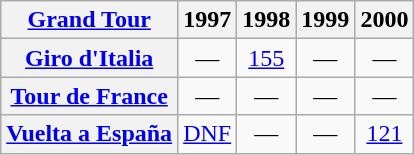<table class="wikitable plainrowheaders">
<tr>
<th scope="col"><a href='#'>Grand Tour</a></th>
<th scope="col">1997</th>
<th scope="col">1998</th>
<th scope="col">1999</th>
<th scope="col">2000</th>
</tr>
<tr style="text-align:center;">
<th scope="row"> <a href='#'>Giro d'Italia</a></th>
<td>—</td>
<td style="text-align:center;"><a href='#'>155</a></td>
<td>—</td>
<td>—</td>
</tr>
<tr style="text-align:center;">
<th scope="row"> <a href='#'>Tour de France</a></th>
<td>—</td>
<td>—</td>
<td>—</td>
<td>—</td>
</tr>
<tr style="text-align:center;">
<th scope="row"> <a href='#'>Vuelta a España</a></th>
<td style="text-align:center;"><a href='#'>DNF</a></td>
<td>—</td>
<td>—</td>
<td style="text-align:center;"><a href='#'>121</a></td>
</tr>
</table>
